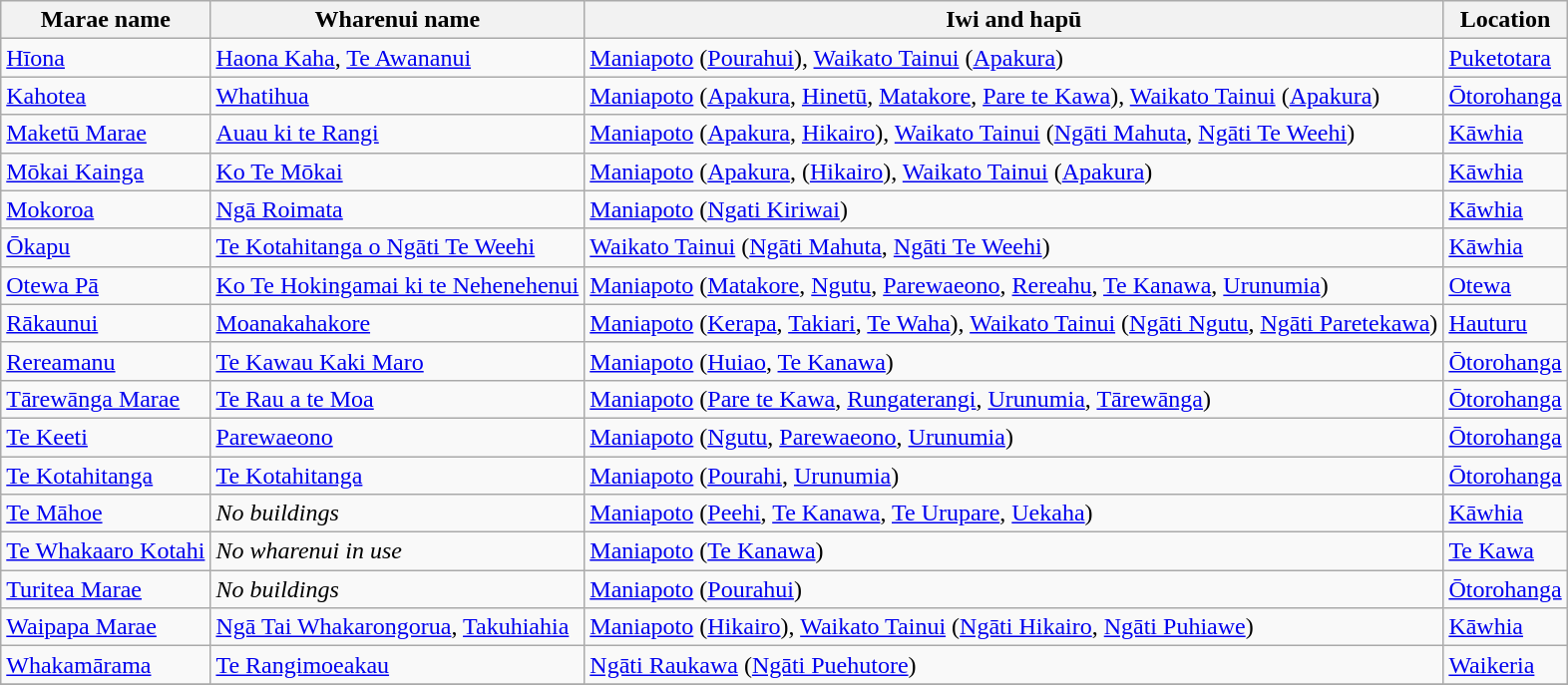<table class="wikitable sortable">
<tr>
<th>Marae name</th>
<th>Wharenui name</th>
<th>Iwi and hapū</th>
<th>Location</th>
</tr>
<tr>
<td><a href='#'>Hīona</a></td>
<td><a href='#'>Haona Kaha</a>, <a href='#'>Te Awananui</a></td>
<td><a href='#'>Maniapoto</a> (<a href='#'>Pourahui</a>), <a href='#'>Waikato Tainui</a> (<a href='#'>Apakura</a>)</td>
<td><a href='#'>Puketotara</a></td>
</tr>
<tr>
<td><a href='#'>Kahotea</a></td>
<td><a href='#'>Whatihua</a></td>
<td><a href='#'>Maniapoto</a> (<a href='#'>Apakura</a>, <a href='#'>Hinetū</a>, <a href='#'>Matakore</a>, <a href='#'>Pare te Kawa</a>), <a href='#'>Waikato Tainui</a> (<a href='#'>Apakura</a>)</td>
<td><a href='#'>Ōtorohanga</a></td>
</tr>
<tr>
<td><a href='#'>Maketū Marae</a></td>
<td><a href='#'>Auau ki te Rangi</a></td>
<td><a href='#'>Maniapoto</a> (<a href='#'>Apakura</a>, <a href='#'>Hikairo</a>), <a href='#'>Waikato Tainui</a> (<a href='#'>Ngāti Mahuta</a>, <a href='#'>Ngāti Te Weehi</a>)</td>
<td><a href='#'>Kāwhia</a></td>
</tr>
<tr>
<td><a href='#'>Mōkai Kainga</a></td>
<td><a href='#'>Ko Te Mōkai</a></td>
<td><a href='#'>Maniapoto</a> (<a href='#'>Apakura</a>, (<a href='#'>Hikairo</a>), <a href='#'>Waikato Tainui</a> (<a href='#'>Apakura</a>)</td>
<td><a href='#'>Kāwhia</a></td>
</tr>
<tr>
<td><a href='#'>Mokoroa</a></td>
<td><a href='#'>Ngā Roimata</a></td>
<td><a href='#'>Maniapoto</a> (<a href='#'>Ngati Kiriwai</a>)</td>
<td><a href='#'>Kāwhia</a></td>
</tr>
<tr>
<td><a href='#'>Ōkapu</a></td>
<td><a href='#'>Te Kotahitanga o Ngāti Te Weehi</a></td>
<td><a href='#'>Waikato Tainui</a> (<a href='#'>Ngāti Mahuta</a>, <a href='#'>Ngāti Te Weehi</a>)</td>
<td><a href='#'>Kāwhia</a></td>
</tr>
<tr>
<td><a href='#'>Otewa Pā</a></td>
<td><a href='#'>Ko Te Hokingamai ki te Nehenehenui</a></td>
<td><a href='#'>Maniapoto</a> (<a href='#'>Matakore</a>, <a href='#'>Ngutu</a>, <a href='#'>Parewaeono</a>, <a href='#'>Rereahu</a>, <a href='#'>Te Kanawa</a>, <a href='#'>Urunumia</a>)</td>
<td><a href='#'>Otewa</a></td>
</tr>
<tr>
<td><a href='#'>Rākaunui</a></td>
<td><a href='#'>Moanakahakore</a></td>
<td><a href='#'>Maniapoto</a> (<a href='#'>Kerapa</a>, <a href='#'>Takiari</a>, <a href='#'>Te Waha</a>), <a href='#'>Waikato Tainui</a> (<a href='#'>Ngāti Ngutu</a>, <a href='#'>Ngāti Paretekawa</a>)</td>
<td><a href='#'>Hauturu</a></td>
</tr>
<tr>
<td><a href='#'>Rereamanu</a></td>
<td><a href='#'>Te Kawau Kaki Maro</a></td>
<td><a href='#'>Maniapoto</a> (<a href='#'>Huiao</a>, <a href='#'>Te Kanawa</a>)</td>
<td><a href='#'>Ōtorohanga</a></td>
</tr>
<tr>
<td><a href='#'>Tārewānga Marae</a></td>
<td><a href='#'>Te Rau a te Moa</a></td>
<td><a href='#'>Maniapoto</a> (<a href='#'>Pare te Kawa</a>, <a href='#'>Rungaterangi</a>, <a href='#'>Urunumia</a>, <a href='#'>Tārewānga</a>)</td>
<td><a href='#'>Ōtorohanga</a></td>
</tr>
<tr>
<td><a href='#'>Te Keeti</a></td>
<td><a href='#'>Parewaeono</a></td>
<td><a href='#'>Maniapoto</a> (<a href='#'>Ngutu</a>, <a href='#'>Parewaeono</a>, <a href='#'>Urunumia</a>)</td>
<td><a href='#'>Ōtorohanga</a></td>
</tr>
<tr>
<td><a href='#'>Te Kotahitanga</a></td>
<td><a href='#'>Te Kotahitanga</a></td>
<td><a href='#'>Maniapoto</a> (<a href='#'>Pourahi</a>, <a href='#'>Urunumia</a>)</td>
<td><a href='#'>Ōtorohanga</a></td>
</tr>
<tr>
<td><a href='#'>Te Māhoe</a></td>
<td><em>No buildings</em></td>
<td><a href='#'>Maniapoto</a> (<a href='#'>Peehi</a>, <a href='#'>Te Kanawa</a>, <a href='#'>Te Urupare</a>, <a href='#'>Uekaha</a>)</td>
<td><a href='#'>Kāwhia</a></td>
</tr>
<tr>
<td><a href='#'>Te Whakaaro Kotahi</a></td>
<td><em>No wharenui in use</em></td>
<td><a href='#'>Maniapoto</a> (<a href='#'>Te Kanawa</a>)</td>
<td><a href='#'>Te Kawa</a></td>
</tr>
<tr>
<td><a href='#'>Turitea Marae</a></td>
<td><em>No buildings</em></td>
<td><a href='#'>Maniapoto</a> (<a href='#'>Pourahui</a>)</td>
<td><a href='#'>Ōtorohanga</a></td>
</tr>
<tr>
<td><a href='#'>Waipapa Marae</a></td>
<td><a href='#'>Ngā Tai Whakarongorua</a>, <a href='#'>Takuhiahia</a></td>
<td><a href='#'>Maniapoto</a> (<a href='#'>Hikairo</a>), <a href='#'>Waikato Tainui</a> (<a href='#'>Ngāti Hikairo</a>, <a href='#'>Ngāti Puhiawe</a>)</td>
<td><a href='#'>Kāwhia</a></td>
</tr>
<tr>
<td><a href='#'>Whakamārama</a></td>
<td><a href='#'>Te Rangimoeakau</a></td>
<td><a href='#'>Ngāti Raukawa</a> (<a href='#'>Ngāti Puehutore</a>)</td>
<td><a href='#'>Waikeria</a></td>
</tr>
<tr>
</tr>
</table>
